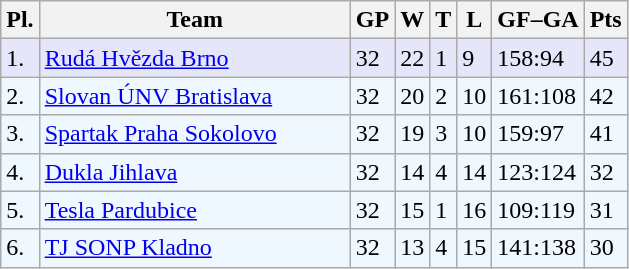<table class="wikitable">
<tr>
<th>Pl.</th>
<th width="200">Team</th>
<th>GP</th>
<th>W</th>
<th>T</th>
<th>L</th>
<th>GF–GA</th>
<th>Pts</th>
</tr>
<tr bgcolor="#e6e6fa">
<td>1.</td>
<td><a href='#'>Rudá Hvězda Brno</a></td>
<td>32</td>
<td>22</td>
<td>1</td>
<td>9</td>
<td>158:94</td>
<td>45</td>
</tr>
<tr bgcolor="#f0f8ff">
<td>2.</td>
<td><a href='#'>Slovan ÚNV Bratislava</a></td>
<td>32</td>
<td>20</td>
<td>2</td>
<td>10</td>
<td>161:108</td>
<td>42</td>
</tr>
<tr bgcolor="#f0f8ff">
<td>3.</td>
<td><a href='#'>Spartak Praha Sokolovo</a></td>
<td>32</td>
<td>19</td>
<td>3</td>
<td>10</td>
<td>159:97</td>
<td>41</td>
</tr>
<tr bgcolor="#f0f8ff">
<td>4.</td>
<td><a href='#'>Dukla Jihlava</a></td>
<td>32</td>
<td>14</td>
<td>4</td>
<td>14</td>
<td>123:124</td>
<td>32</td>
</tr>
<tr bgcolor="#f0f8ff">
<td>5.</td>
<td><a href='#'>Tesla Pardubice</a></td>
<td>32</td>
<td>15</td>
<td>1</td>
<td>16</td>
<td>109:119</td>
<td>31</td>
</tr>
<tr bgcolor="#f0f8ff">
<td>6.</td>
<td><a href='#'>TJ SONP Kladno</a></td>
<td>32</td>
<td>13</td>
<td>4</td>
<td>15</td>
<td>141:138</td>
<td>30</td>
</tr>
</table>
